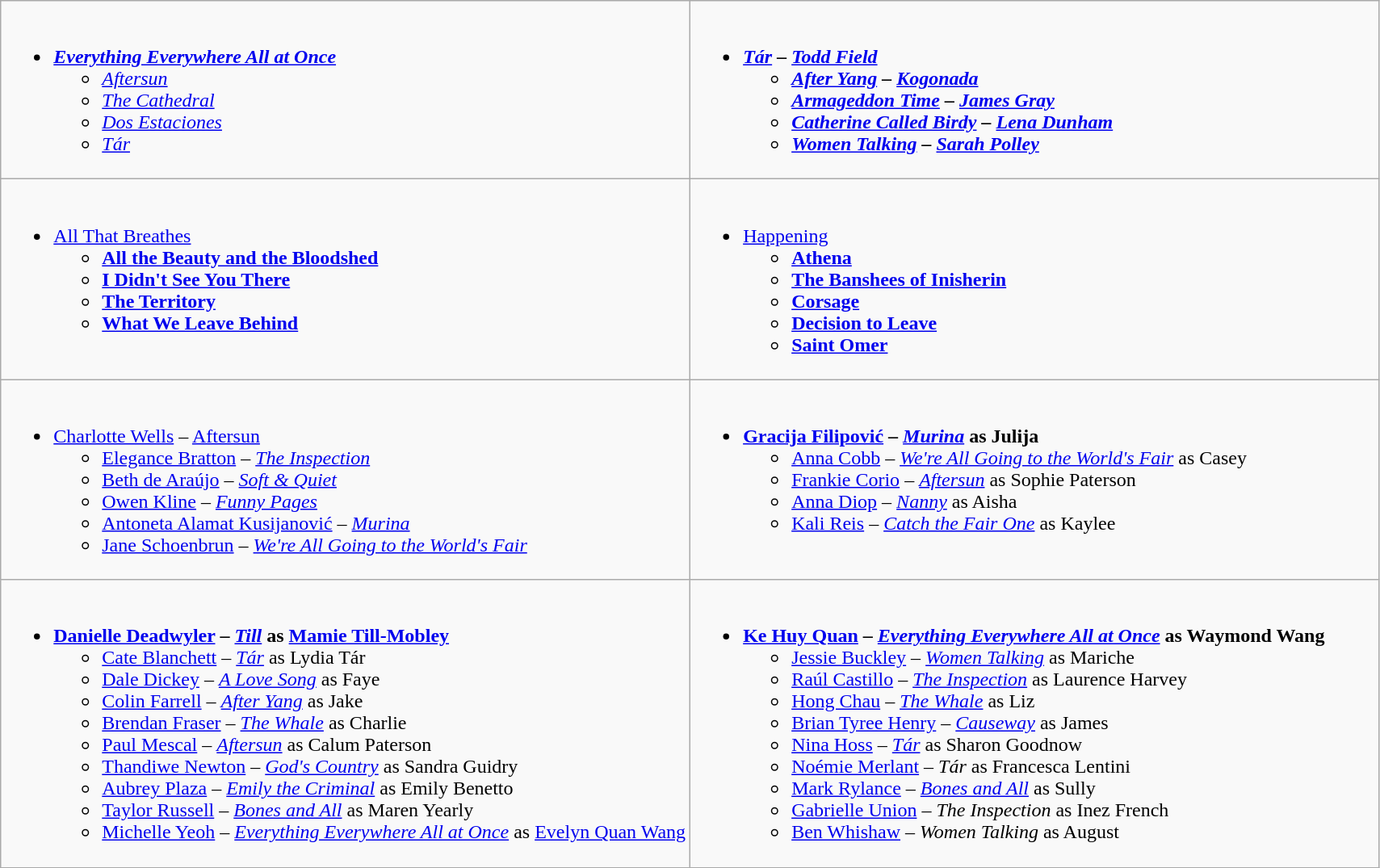<table class="wikitable" role="presentation">
<tr>
<td style="vertical-align:top; width:50%;"><br><ul><li><strong><em><a href='#'>Everything Everywhere All at Once</a></em></strong><ul><li><em><a href='#'>Aftersun</a></em></li><li><em><a href='#'>The Cathedral</a></em></li><li><em><a href='#'>Dos Estaciones</a></em></li><li><em><a href='#'>Tár</a></em></li></ul></li></ul></td>
<td style="vertical-align:top; width:50%;"><br><ul><li><strong><em><a href='#'>Tár</a><em> – <a href='#'>Todd Field</a><strong><ul><li></em><a href='#'>After Yang</a><em> – <a href='#'>Kogonada</a></li><li></em><a href='#'>Armageddon Time</a><em> – <a href='#'>James Gray</a></li><li></em><a href='#'>Catherine Called Birdy</a><em> – <a href='#'>Lena Dunham</a></li><li></em><a href='#'>Women Talking</a><em> – <a href='#'>Sarah Polley</a></li></ul></li></ul></td>
</tr>
<tr>
<td style="vertical-align:top; width:50%;"><br><ul><li></em></strong><a href='#'>All That Breathes</a><strong><em><ul><li></em><a href='#'>All the Beauty and the Bloodshed</a><em></li><li></em><a href='#'>I Didn't See You There</a><em></li><li></em><a href='#'>The Territory</a><em></li><li></em><a href='#'>What We Leave Behind</a><em></li></ul></li></ul></td>
<td style="vertical-align:top; width:50%;"><br><ul><li></em></strong><a href='#'>Happening</a><strong><em><ul><li></em><a href='#'>Athena</a><em></li><li></em><a href='#'>The Banshees of Inisherin</a><em></li><li></em><a href='#'>Corsage</a><em></li><li></em><a href='#'>Decision to Leave</a><em></li><li></em><a href='#'>Saint Omer</a><em></li></ul></li></ul></td>
</tr>
<tr>
<td style="vertical-align:top; width:50%;"><br><ul><li></strong><a href='#'>Charlotte Wells</a> – </em><a href='#'>Aftersun</a></em></strong><ul><li><a href='#'>Elegance Bratton</a> – <em><a href='#'>The Inspection</a></em></li><li><a href='#'>Beth de Araújo</a> – <em><a href='#'>Soft & Quiet</a></em></li><li><a href='#'>Owen Kline</a> – <em><a href='#'>Funny Pages</a></em></li><li><a href='#'>Antoneta Alamat Kusijanović</a> – <em><a href='#'>Murina</a></em></li><li><a href='#'>Jane Schoenbrun</a> – <em><a href='#'>We're All Going to the World's Fair</a></em></li></ul></li></ul></td>
<td style="vertical-align:top; width:50%;"><br><ul><li><strong><a href='#'>Gracija Filipović</a> – <em><a href='#'>Murina</a></em> as Julija</strong><ul><li><a href='#'>Anna Cobb</a> – <em><a href='#'>We're All Going to the World's Fair</a></em> as Casey</li><li><a href='#'>Frankie Corio</a> – <em><a href='#'>Aftersun</a></em> as Sophie Paterson</li><li><a href='#'>Anna Diop</a> – <em><a href='#'>Nanny</a></em> as Aisha</li><li><a href='#'>Kali Reis</a> – <em><a href='#'>Catch the Fair One</a></em> as Kaylee</li></ul></li></ul></td>
</tr>
<tr>
<td style="vertical-align:top; width:50%;"><br><ul><li><strong><a href='#'>Danielle Deadwyler</a> – <em><a href='#'>Till</a></em> as <a href='#'>Mamie Till-Mobley</a></strong><ul><li><a href='#'>Cate Blanchett</a> – <em><a href='#'>Tár</a></em> as Lydia Tár</li><li><a href='#'>Dale Dickey</a> – <em><a href='#'>A Love Song</a></em> as Faye</li><li><a href='#'>Colin Farrell</a> – <em><a href='#'>After Yang</a></em> as Jake</li><li><a href='#'>Brendan Fraser</a> – <em><a href='#'>The Whale</a></em> as Charlie</li><li><a href='#'>Paul Mescal</a> – <em><a href='#'>Aftersun</a></em> as Calum Paterson</li><li><a href='#'>Thandiwe Newton</a> – <em><a href='#'>God's Country</a></em> as Sandra Guidry</li><li><a href='#'>Aubrey Plaza</a> – <em><a href='#'>Emily the Criminal</a></em> as Emily Benetto</li><li><a href='#'>Taylor Russell</a> – <em><a href='#'>Bones and All</a></em> as Maren Yearly</li><li><a href='#'>Michelle Yeoh</a> – <em><a href='#'>Everything Everywhere All at Once</a></em> as <a href='#'>Evelyn Quan Wang</a></li></ul></li></ul></td>
<td style="vertical-align:top; width:50%;"><br><ul><li><strong><a href='#'>Ke Huy Quan</a> – <em><a href='#'>Everything Everywhere All at Once</a></em> as Waymond Wang</strong><ul><li><a href='#'>Jessie Buckley</a> – <em><a href='#'>Women Talking</a></em> as Mariche</li><li><a href='#'>Raúl Castillo</a> – <em><a href='#'>The Inspection</a></em> as Laurence Harvey</li><li><a href='#'>Hong Chau</a> – <em><a href='#'>The Whale</a></em> as Liz</li><li><a href='#'>Brian Tyree Henry</a> – <em><a href='#'>Causeway</a></em> as James</li><li><a href='#'>Nina Hoss</a> – <em><a href='#'>Tár</a></em> as Sharon Goodnow</li><li><a href='#'>Noémie Merlant</a> – <em>Tár</em> as Francesca Lentini</li><li><a href='#'>Mark Rylance</a> – <em><a href='#'>Bones and All</a></em> as Sully</li><li><a href='#'>Gabrielle Union</a> – <em>The Inspection</em> as Inez French</li><li><a href='#'>Ben Whishaw</a> – <em>Women Talking</em> as August</li></ul></li></ul></td>
</tr>
</table>
